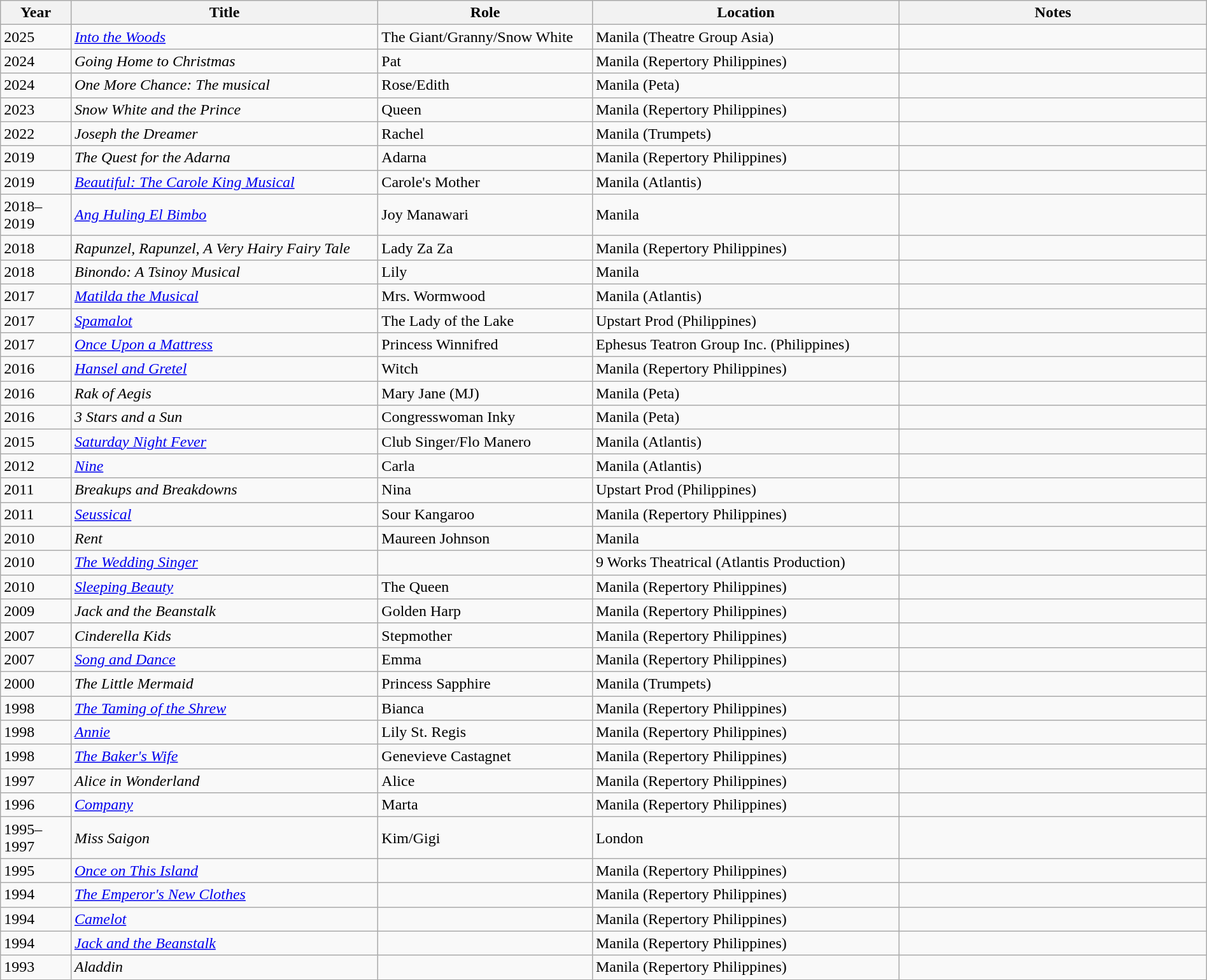<table class="wikitable sortable" width="100%">
<tr>
<th width="3%">Year</th>
<th width="15%">Title</th>
<th width="10%">Role</th>
<th width="15%">Location</th>
<th width="15%">Notes</th>
</tr>
<tr>
<td>2025</td>
<td><em><a href='#'>Into the Woods</a></em></td>
<td>The Giant/Granny/Snow White</td>
<td>Manila (Theatre Group Asia)</td>
<td></td>
</tr>
<tr>
<td>2024</td>
<td><em>Going Home to Christmas</em></td>
<td>Pat</td>
<td>Manila (Repertory Philippines)</td>
<td></td>
</tr>
<tr>
<td>2024</td>
<td><em>One More Chance: The musical</em></td>
<td>Rose/Edith</td>
<td>Manila (Peta)</td>
<td></td>
</tr>
<tr>
<td>2023</td>
<td><em>Snow White and the Prince</em></td>
<td>Queen</td>
<td>Manila (Repertory Philippines)</td>
<td></td>
</tr>
<tr>
<td>2022</td>
<td><em>Joseph the Dreamer</em></td>
<td>Rachel</td>
<td>Manila (Trumpets)</td>
<td></td>
</tr>
<tr>
<td>2019</td>
<td><em>The Quest for the Adarna</em></td>
<td>Adarna</td>
<td>Manila (Repertory Philippines)</td>
<td></td>
</tr>
<tr>
<td>2019</td>
<td><em><a href='#'>Beautiful: The Carole King Musical</a></em></td>
<td>Carole's Mother</td>
<td>Manila (Atlantis)</td>
<td></td>
</tr>
<tr>
<td>2018–2019</td>
<td><em><a href='#'>Ang Huling El Bimbo</a></em></td>
<td>Joy Manawari</td>
<td>Manila</td>
<td></td>
</tr>
<tr>
<td>2018</td>
<td><em>Rapunzel, Rapunzel, A Very Hairy Fairy Tale</em></td>
<td>Lady Za Za</td>
<td>Manila (Repertory Philippines)</td>
<td></td>
</tr>
<tr>
<td>2018</td>
<td><em>Binondo: A Tsinoy Musical</em></td>
<td>Lily</td>
<td>Manila</td>
</tr>
<tr>
<td>2017</td>
<td><em><a href='#'>Matilda the Musical</a></em></td>
<td>Mrs. Wormwood</td>
<td>Manila (Atlantis)</td>
<td></td>
</tr>
<tr>
<td>2017</td>
<td><em><a href='#'>Spamalot</a></em></td>
<td>The Lady of the Lake</td>
<td>Upstart Prod (Philippines)</td>
<td></td>
</tr>
<tr>
<td>2017</td>
<td><em><a href='#'>Once Upon a Mattress</a></em></td>
<td>Princess Winnifred</td>
<td>Ephesus Teatron Group Inc. (Philippines)</td>
<td></td>
</tr>
<tr>
<td>2016</td>
<td><em><a href='#'>Hansel and Gretel</a></em></td>
<td>Witch</td>
<td>Manila (Repertory Philippines)</td>
<td></td>
</tr>
<tr>
<td>2016</td>
<td><em>Rak of Aegis</em></td>
<td>Mary Jane (MJ)</td>
<td>Manila (Peta)</td>
<td></td>
</tr>
<tr>
<td>2016</td>
<td><em>3 Stars and a Sun</em></td>
<td>Congresswoman Inky</td>
<td>Manila (Peta)</td>
<td></td>
</tr>
<tr>
<td>2015</td>
<td><em><a href='#'>Saturday Night Fever</a></em></td>
<td>Club Singer/Flo Manero</td>
<td>Manila (Atlantis)</td>
<td></td>
</tr>
<tr>
<td>2012</td>
<td><em><a href='#'>Nine</a></em></td>
<td>Carla</td>
<td>Manila (Atlantis)</td>
<td></td>
</tr>
<tr>
<td>2011</td>
<td><em>Breakups and Breakdowns</em></td>
<td>Nina</td>
<td>Upstart Prod (Philippines)</td>
<td></td>
</tr>
<tr>
<td>2011</td>
<td><em><a href='#'>Seussical</a></em></td>
<td>Sour Kangaroo</td>
<td>Manila (Repertory Philippines)</td>
<td></td>
</tr>
<tr>
<td>2010</td>
<td><em>Rent</em></td>
<td>Maureen Johnson</td>
<td>Manila</td>
<td></td>
</tr>
<tr>
<td>2010</td>
<td><em><a href='#'>The Wedding Singer</a></em></td>
<td></td>
<td>9 Works Theatrical  (Atlantis Production)</td>
<td></td>
</tr>
<tr>
<td>2010</td>
<td><em><a href='#'>Sleeping Beauty</a></em></td>
<td>The Queen</td>
<td>Manila (Repertory Philippines)</td>
<td></td>
</tr>
<tr>
<td>2009</td>
<td><em>Jack and the Beanstalk</em></td>
<td>Golden Harp</td>
<td>Manila (Repertory Philippines)</td>
<td></td>
</tr>
<tr>
<td>2007</td>
<td><em>Cinderella Kids</em></td>
<td>Stepmother</td>
<td>Manila (Repertory Philippines)</td>
<td></td>
</tr>
<tr>
<td>2007</td>
<td><em><a href='#'>Song and Dance</a></em></td>
<td>Emma</td>
<td>Manila (Repertory Philippines)</td>
</tr>
<tr>
<td>2000</td>
<td><em>The Little Mermaid</em></td>
<td>Princess Sapphire</td>
<td>Manila (Trumpets)</td>
<td></td>
</tr>
<tr>
<td>1998</td>
<td><em><a href='#'>The Taming of the Shrew</a></em></td>
<td>Bianca</td>
<td>Manila (Repertory Philippines)</td>
<td></td>
</tr>
<tr>
<td>1998</td>
<td><em><a href='#'>Annie</a></em></td>
<td>Lily St. Regis</td>
<td>Manila (Repertory Philippines)</td>
<td></td>
</tr>
<tr>
<td>1998</td>
<td><em><a href='#'>The Baker's Wife</a></em></td>
<td>Genevieve Castagnet</td>
<td>Manila (Repertory Philippines)</td>
<td></td>
</tr>
<tr>
<td>1997</td>
<td><em>Alice in Wonderland</em></td>
<td>Alice</td>
<td>Manila (Repertory Philippines)</td>
</tr>
<tr>
<td>1996</td>
<td><em><a href='#'>Company</a></em></td>
<td>Marta</td>
<td>Manila (Repertory Philippines)</td>
<td></td>
</tr>
<tr>
<td>1995–1997</td>
<td><em>Miss Saigon</em></td>
<td>Kim/Gigi</td>
<td>London</td>
<td></td>
</tr>
<tr>
<td>1995</td>
<td><em><a href='#'>Once on This Island</a></em></td>
<td></td>
<td>Manila (Repertory Philippines)</td>
<td></td>
</tr>
<tr>
<td>1994</td>
<td><em><a href='#'>The Emperor's New Clothes</a></em></td>
<td></td>
<td>Manila (Repertory Philippines)</td>
<td></td>
</tr>
<tr>
<td>1994</td>
<td><em><a href='#'>Camelot</a></em></td>
<td></td>
<td>Manila (Repertory Philippines)</td>
<td></td>
</tr>
<tr>
<td>1994</td>
<td><em><a href='#'>Jack and the Beanstalk</a></em></td>
<td></td>
<td>Manila (Repertory Philippines)</td>
<td></td>
</tr>
<tr>
<td>1993</td>
<td><em>Aladdin</em></td>
<td></td>
<td>Manila (Repertory Philippines)</td>
<td></td>
</tr>
</table>
